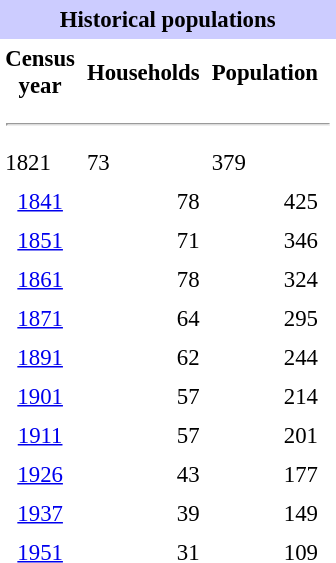<table class="toccolours" align="right" cellpadding="4" cellspacing="0" style="margin:0 0 1em 1em; font-size: 95%;">
<tr>
<th colspan="5" bgcolor="#ccccff" align="center"><strong>Historical populations</strong></th>
</tr>
<tr>
<th align="center">Census<br> year</th>
<th align="right">Households</th>
<th align ="right">Population</th>
<th align="right"></th>
</tr>
<tr>
<td colspan="4"><hr></td>
</tr>
<tr>
<td>1821</td>
<td>73</td>
<td>379</td>
</tr>
<tr>
<td align="center"><a href='#'>1841</a></td>
<td align="right">78</td>
<td align="right">425</td>
</tr>
<tr>
<td align="center"><a href='#'>1851</a></td>
<td align="right">71</td>
<td align="right">346</td>
</tr>
<tr>
<td align="center"><a href='#'>1861</a></td>
<td align="right">78</td>
<td align="right">324</td>
</tr>
<tr>
<td align="center"><a href='#'>1871</a></td>
<td align="right">64</td>
<td align="right">295</td>
</tr>
<tr>
<td align="center"><a href='#'>1891</a></td>
<td align="right">62</td>
<td align="right">244</td>
</tr>
<tr>
<td align="center"><a href='#'>1901</a></td>
<td align="right">57</td>
<td align="right">214</td>
</tr>
<tr>
<td align="center"><a href='#'>1911</a></td>
<td align="right">57</td>
<td align="right">201</td>
</tr>
<tr>
<td align="center"><a href='#'>1926</a></td>
<td align="right">43</td>
<td align="right">177</td>
</tr>
<tr>
<td align="center"><a href='#'>1937</a></td>
<td align="right">39</td>
<td align="right">149</td>
</tr>
<tr>
<td align="center"><a href='#'>1951</a></td>
<td align="right">31</td>
<td align="right">109</td>
</tr>
</table>
